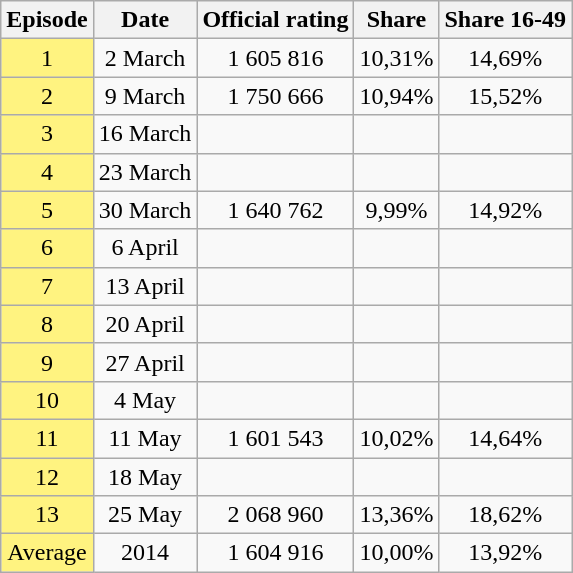<table class="wikitable sortable" style="text-align:center">
<tr>
<th>Episode</th>
<th>Date</th>
<th>Official rating</th>
<th>Share</th>
<th>Share 16-49</th>
</tr>
<tr>
<td style="background:#FFF380">1</td>
<td>2 March</td>
<td>1 605 816</td>
<td>10,31%</td>
<td>14,69%</td>
</tr>
<tr>
<td style="background:#FFF380">2</td>
<td>9 March</td>
<td>1 750 666</td>
<td>10,94%</td>
<td>15,52%</td>
</tr>
<tr>
<td style="background:#FFF380">3</td>
<td>16 March</td>
<td></td>
<td></td>
<td></td>
</tr>
<tr>
<td style="background:#FFF380">4</td>
<td>23 March</td>
<td></td>
<td></td>
<td></td>
</tr>
<tr>
<td style="background:#FFF380">5</td>
<td>30 March</td>
<td>1 640 762</td>
<td>9,99%</td>
<td>14,92%</td>
</tr>
<tr>
<td style="background:#FFF380">6</td>
<td>6 April</td>
<td></td>
<td></td>
<td></td>
</tr>
<tr>
<td style="background:#FFF380">7</td>
<td>13 April</td>
<td></td>
<td></td>
<td></td>
</tr>
<tr>
<td style="background:#FFF380">8</td>
<td>20 April</td>
<td></td>
<td></td>
<td></td>
</tr>
<tr>
<td style="background:#FFF380">9</td>
<td>27 April</td>
<td></td>
<td></td>
<td></td>
</tr>
<tr>
<td style="background:#FFF380">10</td>
<td>4 May</td>
<td></td>
<td></td>
<td></td>
</tr>
<tr>
<td style="background:#FFF380">11</td>
<td>11 May</td>
<td>1 601 543</td>
<td>10,02%</td>
<td>14,64%</td>
</tr>
<tr>
<td style="background:#FFF380">12</td>
<td>18 May</td>
<td></td>
<td></td>
<td></td>
</tr>
<tr>
<td style="background:#FFF380">13</td>
<td>25 May</td>
<td>2 068 960</td>
<td>13,36%</td>
<td>18,62%</td>
</tr>
<tr>
<td style="background:#FFF380">Average</td>
<td>2014</td>
<td>1 604 916</td>
<td>10,00%</td>
<td>13,92%</td>
</tr>
</table>
